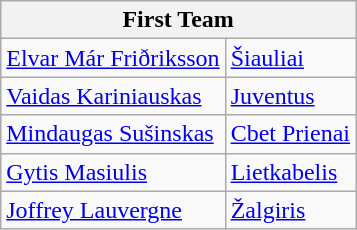<table | class="wikitable">
<tr>
<th colspan=2>First Team</th>
</tr>
<tr>
<td> <a href='#'>Elvar Már Friðriksson</a></td>
<td><a href='#'>Šiauliai</a></td>
</tr>
<tr>
<td> <a href='#'>Vaidas Kariniauskas</a></td>
<td><a href='#'>Juventus</a></td>
</tr>
<tr>
<td> <a href='#'>Mindaugas Sušinskas</a></td>
<td><a href='#'>Cbet Prienai</a></td>
</tr>
<tr>
<td> <a href='#'>Gytis Masiulis</a></td>
<td><a href='#'>Lietkabelis</a></td>
</tr>
<tr>
<td> <a href='#'>Joffrey Lauvergne</a></td>
<td><a href='#'>Žalgiris</a></td>
</tr>
</table>
